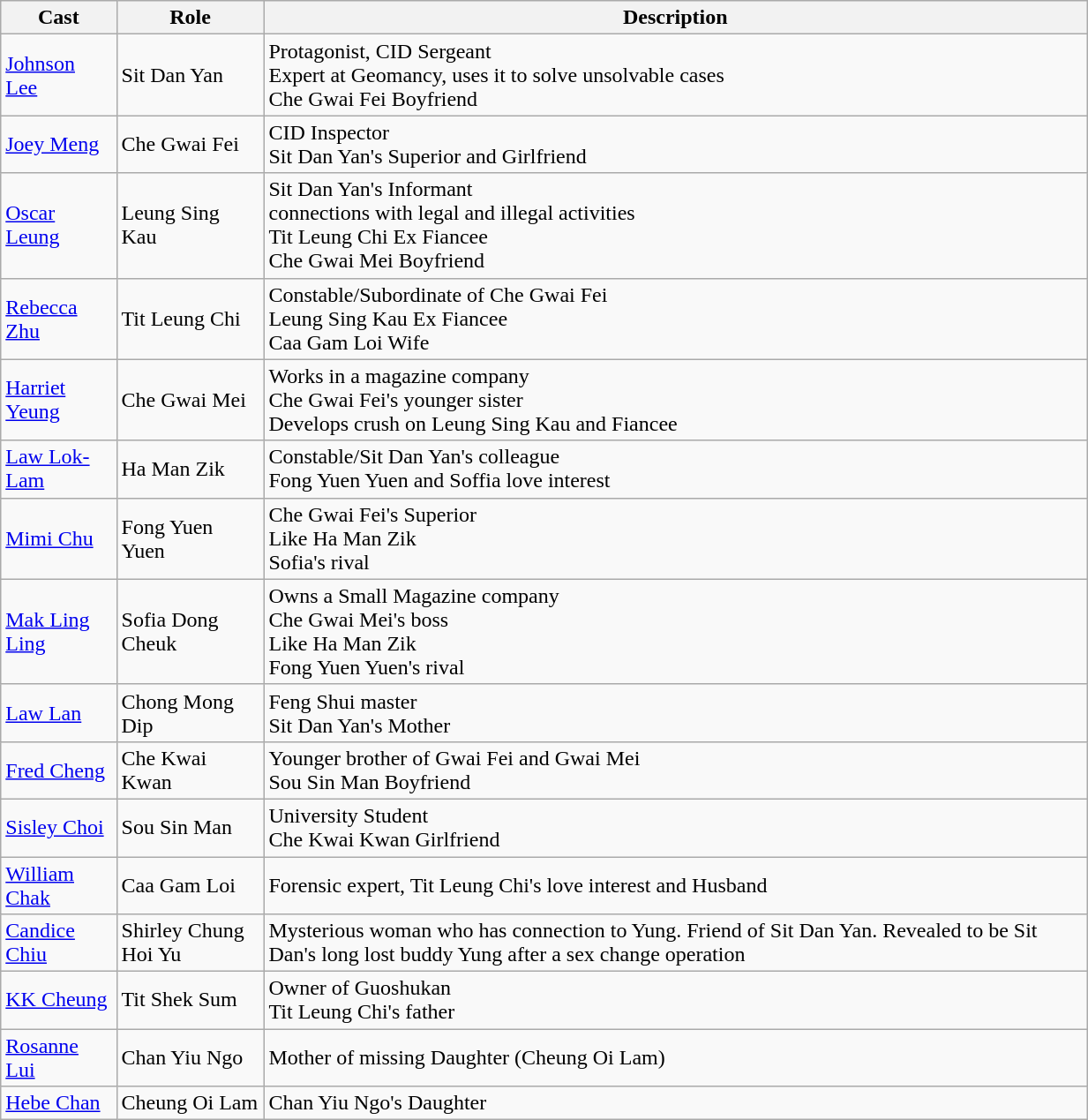<table class="wikitable" width="65%">
<tr>
<th>Cast</th>
<th>Role</th>
<th>Description</th>
</tr>
<tr>
<td><a href='#'>Johnson Lee</a></td>
<td>Sit Dan Yan</td>
<td>Protagonist, CID Sergeant <br> Expert at Geomancy, uses it to solve unsolvable cases <br> Che Gwai Fei Boyfriend</td>
</tr>
<tr>
<td><a href='#'>Joey Meng</a></td>
<td>Che Gwai Fei</td>
<td>CID Inspector <br> Sit Dan Yan's Superior and Girlfriend</td>
</tr>
<tr>
<td><a href='#'>Oscar Leung</a></td>
<td>Leung Sing Kau</td>
<td>Sit Dan Yan's Informant <br> connections with legal and illegal activities <br> Tit Leung Chi Ex Fiancee <br> Che Gwai Mei Boyfriend</td>
</tr>
<tr>
<td><a href='#'>Rebecca Zhu</a></td>
<td>Tit Leung Chi</td>
<td>Constable/Subordinate of Che Gwai Fei <br> Leung Sing Kau Ex Fiancee <br> Caa Gam Loi Wife</td>
</tr>
<tr>
<td><a href='#'>Harriet Yeung</a></td>
<td>Che Gwai Mei</td>
<td>Works in a magazine company <br> Che Gwai Fei's younger sister <br> Develops crush on Leung Sing Kau and Fiancee</td>
</tr>
<tr>
<td><a href='#'>Law Lok-Lam</a></td>
<td>Ha Man Zik</td>
<td>Constable/Sit Dan Yan's colleague <br> Fong Yuen Yuen and Soffia love interest</td>
</tr>
<tr>
<td><a href='#'>Mimi Chu</a></td>
<td>Fong Yuen Yuen</td>
<td>Che Gwai Fei's Superior <br> Like Ha Man Zik <br> Sofia's rival</td>
</tr>
<tr>
<td><a href='#'>Mak Ling Ling</a></td>
<td>Sofia Dong Cheuk</td>
<td>Owns a Small Magazine company <br> Che Gwai Mei's boss <br> Like Ha Man Zik <br> Fong Yuen Yuen's rival</td>
</tr>
<tr>
<td><a href='#'>Law Lan</a></td>
<td>Chong Mong Dip</td>
<td>Feng Shui master<br>Sit Dan Yan's Mother</td>
</tr>
<tr>
<td><a href='#'>Fred Cheng</a></td>
<td>Che Kwai Kwan</td>
<td>Younger brother of Gwai Fei and Gwai Mei <br> Sou Sin Man Boyfriend</td>
</tr>
<tr>
<td><a href='#'>Sisley Choi</a></td>
<td>Sou Sin Man</td>
<td>University Student <br> Che Kwai Kwan Girlfriend</td>
</tr>
<tr>
<td><a href='#'>William Chak</a></td>
<td>Caa Gam Loi</td>
<td>Forensic expert, Tit Leung Chi's love interest and Husband</td>
</tr>
<tr>
<td><a href='#'>Candice Chiu</a></td>
<td>Shirley Chung Hoi Yu</td>
<td>Mysterious woman who has connection to Yung. Friend of Sit Dan Yan. Revealed to be Sit Dan's long lost buddy Yung after a sex change operation</td>
</tr>
<tr>
<td><a href='#'>KK Cheung</a></td>
<td>Tit Shek Sum</td>
<td>Owner of Guoshukan<br>Tit Leung Chi's father</td>
</tr>
<tr>
<td><a href='#'>Rosanne Lui</a></td>
<td>Chan Yiu Ngo</td>
<td>Mother of missing Daughter (Cheung Oi Lam)</td>
</tr>
<tr>
<td><a href='#'>Hebe Chan</a></td>
<td>Cheung Oi Lam</td>
<td>Chan Yiu Ngo's Daughter</td>
</tr>
</table>
